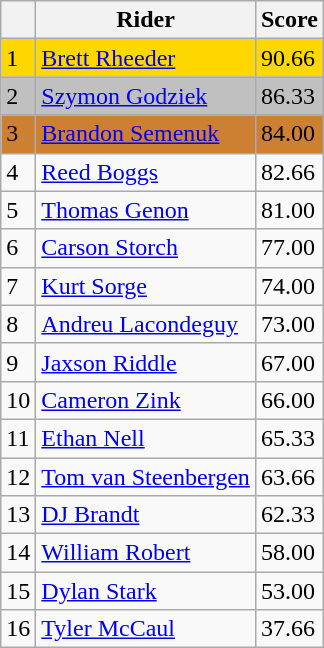<table class="wikitable">
<tr>
<th></th>
<th>Rider</th>
<th>Score</th>
</tr>
<tr style="background:gold">
<td>1</td>
<td> <a href='#'>Brett Rheeder</a></td>
<td>90.66</td>
</tr>
<tr style="background:silver;">
<td>2</td>
<td> <a href='#'>Szymon Godziek</a></td>
<td>86.33</td>
</tr>
<tr style="background:#cd7f32;">
<td>3</td>
<td> <a href='#'>Brandon Semenuk</a></td>
<td>84.00</td>
</tr>
<tr>
<td>4</td>
<td> <a href='#'>Reed Boggs</a></td>
<td>82.66</td>
</tr>
<tr>
<td>5</td>
<td> <a href='#'>Thomas Genon</a></td>
<td>81.00</td>
</tr>
<tr>
<td>6</td>
<td> <a href='#'>Carson Storch</a></td>
<td>77.00</td>
</tr>
<tr>
<td>7</td>
<td> <a href='#'>Kurt Sorge</a></td>
<td>74.00</td>
</tr>
<tr>
<td>8</td>
<td> <a href='#'>Andreu Lacondeguy</a></td>
<td>73.00</td>
</tr>
<tr>
<td>9</td>
<td> <a href='#'>Jaxson Riddle</a></td>
<td>67.00</td>
</tr>
<tr>
<td>10</td>
<td> <a href='#'>Cameron Zink</a></td>
<td>66.00</td>
</tr>
<tr>
<td>11</td>
<td> <a href='#'>Ethan Nell</a></td>
<td>65.33</td>
</tr>
<tr>
<td>12</td>
<td> <a href='#'>Tom van Steenbergen</a></td>
<td>63.66</td>
</tr>
<tr>
<td>13</td>
<td> <a href='#'>DJ Brandt</a></td>
<td>62.33</td>
</tr>
<tr>
<td>14</td>
<td> <a href='#'>William Robert</a></td>
<td>58.00</td>
</tr>
<tr>
<td>15</td>
<td> <a href='#'>Dylan Stark</a></td>
<td>53.00</td>
</tr>
<tr>
<td>16</td>
<td> <a href='#'>Tyler McCaul</a></td>
<td>37.66</td>
</tr>
</table>
